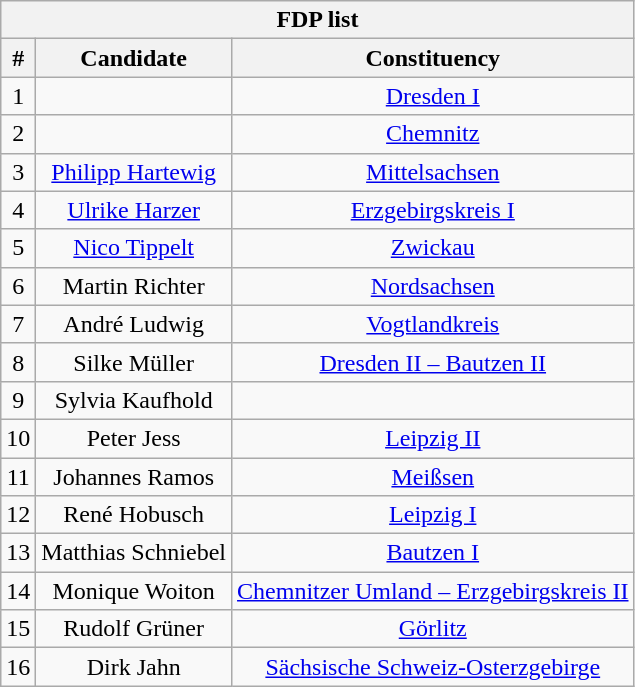<table class="wikitable mw-collapsible mw-collapsed" style="text-align:center">
<tr>
<th colspan=3>FDP list</th>
</tr>
<tr>
<th>#</th>
<th>Candidate</th>
<th>Constituency</th>
</tr>
<tr>
<td>1</td>
<td></td>
<td><a href='#'>Dresden I</a></td>
</tr>
<tr>
<td>2</td>
<td></td>
<td><a href='#'>Chemnitz</a></td>
</tr>
<tr>
<td>3</td>
<td><a href='#'>Philipp Hartewig</a></td>
<td><a href='#'>Mittelsachsen</a></td>
</tr>
<tr>
<td>4</td>
<td><a href='#'>Ulrike Harzer</a></td>
<td><a href='#'>Erzgebirgskreis I</a></td>
</tr>
<tr>
<td>5</td>
<td><a href='#'>Nico Tippelt</a></td>
<td><a href='#'>Zwickau</a></td>
</tr>
<tr>
<td>6</td>
<td>Martin Richter</td>
<td><a href='#'>Nordsachsen</a></td>
</tr>
<tr>
<td>7</td>
<td>André Ludwig</td>
<td><a href='#'>Vogtlandkreis</a></td>
</tr>
<tr>
<td>8</td>
<td>Silke Müller</td>
<td><a href='#'>Dresden II – Bautzen II</a></td>
</tr>
<tr>
<td>9</td>
<td>Sylvia Kaufhold</td>
<td></td>
</tr>
<tr>
<td>10</td>
<td>Peter Jess</td>
<td><a href='#'>Leipzig II</a></td>
</tr>
<tr>
<td>11</td>
<td>Johannes Ramos</td>
<td><a href='#'>Meißsen</a></td>
</tr>
<tr>
<td>12</td>
<td>René Hobusch</td>
<td><a href='#'>Leipzig I</a></td>
</tr>
<tr>
<td>13</td>
<td>Matthias Schniebel</td>
<td><a href='#'>Bautzen I</a></td>
</tr>
<tr>
<td>14</td>
<td>Monique Woiton</td>
<td><a href='#'>Chemnitzer Umland – Erzgebirgskreis II</a></td>
</tr>
<tr>
<td>15</td>
<td>Rudolf Grüner</td>
<td><a href='#'>Görlitz</a></td>
</tr>
<tr>
<td>16</td>
<td>Dirk Jahn</td>
<td><a href='#'>Sächsische Schweiz-Osterzgebirge</a></td>
</tr>
</table>
